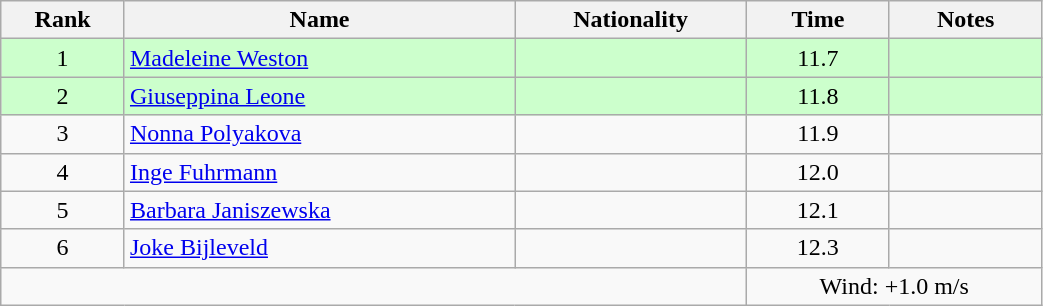<table class="wikitable sortable" style="text-align:center;width: 55%">
<tr>
<th>Rank</th>
<th>Name</th>
<th>Nationality</th>
<th>Time</th>
<th>Notes</th>
</tr>
<tr bgcolor=ccffcc>
<td>1</td>
<td align=left><a href='#'>Madeleine Weston</a></td>
<td align=left></td>
<td>11.7</td>
<td></td>
</tr>
<tr bgcolor=ccffcc>
<td>2</td>
<td align=left><a href='#'>Giuseppina Leone</a></td>
<td align=left></td>
<td>11.8</td>
<td></td>
</tr>
<tr>
<td>3</td>
<td align=left><a href='#'>Nonna Polyakova</a></td>
<td align=left></td>
<td>11.9</td>
<td></td>
</tr>
<tr>
<td>4</td>
<td align=left><a href='#'>Inge Fuhrmann</a></td>
<td align=left></td>
<td>12.0</td>
<td></td>
</tr>
<tr>
<td>5</td>
<td align=left><a href='#'>Barbara Janiszewska</a></td>
<td align=left></td>
<td>12.1</td>
<td></td>
</tr>
<tr>
<td>6</td>
<td align=left><a href='#'>Joke Bijleveld</a></td>
<td align=left></td>
<td>12.3</td>
<td></td>
</tr>
<tr>
<td colspan="3"></td>
<td colspan="2">Wind: +1.0 m/s</td>
</tr>
</table>
